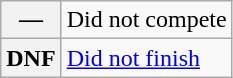<table class="wikitable">
<tr>
<th scope="row">—</th>
<td>Did not compete</td>
</tr>
<tr>
<th scope="row">DNF</th>
<td><a href='#'>Did not finish</a></td>
</tr>
</table>
